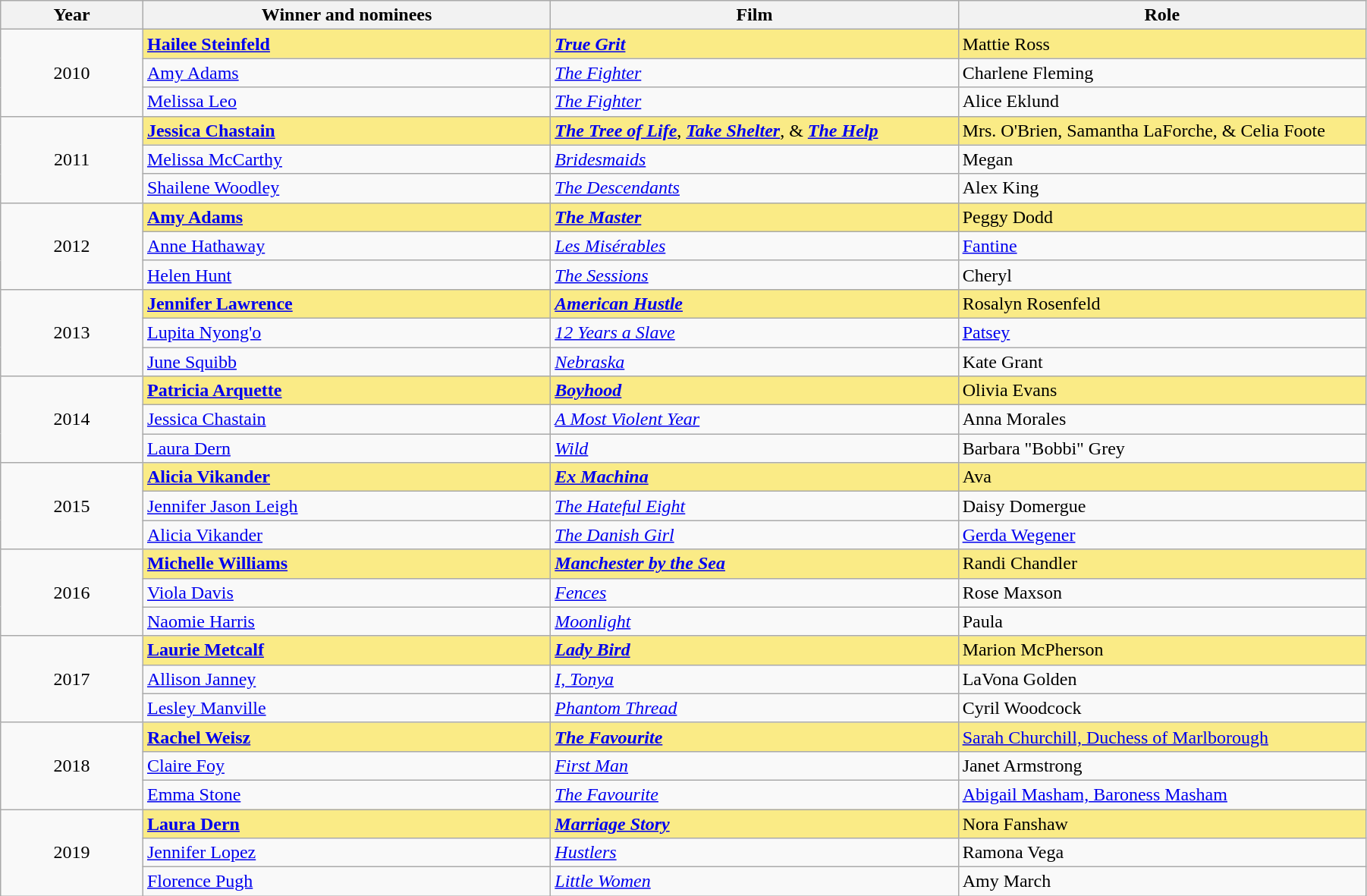<table class="wikitable" width="95%" cellpadding="5">
<tr>
<th width="100"><strong>Year</strong></th>
<th width="300"><strong>Winner and nominees</strong></th>
<th width="300"><strong>Film</strong></th>
<th width="300"><strong>Role</strong></th>
</tr>
<tr>
<td rowspan="3" style="text-align:center;">2010</td>
<td style="background:#FAEB86;"><strong><a href='#'>Hailee Steinfeld</a></strong></td>
<td style="background:#FAEB86;"><strong><em><a href='#'>True Grit</a></em></strong></td>
<td style="background:#FAEB86;">Mattie Ross</td>
</tr>
<tr>
<td><a href='#'>Amy Adams</a></td>
<td><em><a href='#'>The Fighter</a></em></td>
<td>Charlene Fleming</td>
</tr>
<tr>
<td><a href='#'>Melissa Leo</a></td>
<td><em><a href='#'>The Fighter</a></em></td>
<td>Alice Eklund</td>
</tr>
<tr>
<td rowspan="3" style="text-align:center;">2011</td>
<td style="background:#FAEB86;"><strong><a href='#'>Jessica Chastain</a></strong></td>
<td style="background:#FAEB86;"><strong><em><a href='#'>The Tree of Life</a></em></strong>, <strong><em><a href='#'>Take Shelter</a></em></strong>, & <strong><em><a href='#'>The Help</a></em></strong></td>
<td style="background:#FAEB86;">Mrs. O'Brien, Samantha LaForche, & Celia Foote</td>
</tr>
<tr>
<td><a href='#'>Melissa McCarthy</a></td>
<td><em><a href='#'>Bridesmaids</a></em></td>
<td>Megan</td>
</tr>
<tr>
<td><a href='#'>Shailene Woodley</a></td>
<td><em><a href='#'>The Descendants</a></em></td>
<td>Alex King</td>
</tr>
<tr>
<td rowspan="3" style="text-align:center;">2012</td>
<td style="background:#FAEB86;"><strong><a href='#'>Amy Adams</a></strong></td>
<td style="background:#FAEB86;"><strong><em><a href='#'>The Master</a></em></strong></td>
<td style="background:#FAEB86;">Peggy Dodd</td>
</tr>
<tr>
<td><a href='#'>Anne Hathaway</a></td>
<td><em><a href='#'>Les Misérables</a></em></td>
<td><a href='#'>Fantine</a></td>
</tr>
<tr>
<td><a href='#'>Helen Hunt</a></td>
<td><em><a href='#'>The Sessions</a></em></td>
<td>Cheryl</td>
</tr>
<tr>
<td rowspan="3" style="text-align:center;">2013</td>
<td style="background:#FAEB86;"><strong><a href='#'>Jennifer Lawrence</a></strong></td>
<td style="background:#FAEB86;"><strong><em><a href='#'>American Hustle</a></em></strong></td>
<td style="background:#FAEB86;">Rosalyn Rosenfeld</td>
</tr>
<tr>
<td><a href='#'>Lupita Nyong'o</a></td>
<td><em><a href='#'>12 Years a Slave</a></em></td>
<td><a href='#'>Patsey</a></td>
</tr>
<tr>
<td><a href='#'>June Squibb</a></td>
<td><em><a href='#'>Nebraska</a></em></td>
<td>Kate Grant</td>
</tr>
<tr>
<td rowspan="3" style="text-align:center;">2014</td>
<td style="background:#FAEB86;"><strong><a href='#'>Patricia Arquette</a></strong></td>
<td style="background:#FAEB86;"><strong><em><a href='#'>Boyhood</a></em></strong></td>
<td style="background:#FAEB86;">Olivia Evans</td>
</tr>
<tr>
<td><a href='#'>Jessica Chastain</a></td>
<td><em><a href='#'>A Most Violent Year</a></em></td>
<td>Anna Morales</td>
</tr>
<tr>
<td><a href='#'>Laura Dern</a></td>
<td><em><a href='#'>Wild</a></em></td>
<td>Barbara "Bobbi" Grey</td>
</tr>
<tr>
<td rowspan="3" style="text-align:center;">2015</td>
<td style="background:#FAEB86;"><strong><a href='#'>Alicia Vikander</a></strong></td>
<td style="background:#FAEB86;"><strong><em><a href='#'>Ex Machina</a></em></strong></td>
<td style="background:#FAEB86;">Ava</td>
</tr>
<tr>
<td><a href='#'>Jennifer Jason Leigh</a></td>
<td><em><a href='#'>The Hateful Eight</a></em></td>
<td>Daisy Domergue</td>
</tr>
<tr>
<td><a href='#'>Alicia Vikander</a></td>
<td><em><a href='#'>The Danish Girl</a></em></td>
<td><a href='#'>Gerda Wegener</a></td>
</tr>
<tr>
<td rowspan="3" style="text-align:center;">2016</td>
<td style="background:#FAEB86;"><strong><a href='#'>Michelle Williams</a></strong></td>
<td style="background:#FAEB86;"><strong><em><a href='#'>Manchester by the Sea</a></em></strong></td>
<td style="background:#FAEB86;">Randi Chandler</td>
</tr>
<tr>
<td><a href='#'>Viola Davis</a></td>
<td><em><a href='#'>Fences</a></em></td>
<td>Rose Maxson</td>
</tr>
<tr>
<td><a href='#'>Naomie Harris</a></td>
<td><em><a href='#'>Moonlight</a></em></td>
<td>Paula</td>
</tr>
<tr>
<td rowspan="3" style="text-align:center;">2017</td>
<td style="background:#FAEB86;"><strong><a href='#'>Laurie Metcalf</a></strong></td>
<td style="background:#FAEB86;"><strong><em><a href='#'>Lady Bird</a></em></strong></td>
<td style="background:#FAEB86;">Marion McPherson</td>
</tr>
<tr>
<td><a href='#'>Allison Janney</a></td>
<td><em><a href='#'>I, Tonya</a></em></td>
<td>LaVona Golden</td>
</tr>
<tr>
<td><a href='#'>Lesley Manville</a></td>
<td><em><a href='#'>Phantom Thread</a></em></td>
<td>Cyril Woodcock</td>
</tr>
<tr>
<td rowspan="3" style="text-align:center;">2018</td>
<td style="background:#FAEB86;"><strong><a href='#'>Rachel Weisz</a></strong></td>
<td style="background:#FAEB86;"><strong><em><a href='#'>The Favourite</a></em></strong></td>
<td style="background:#FAEB86;"><a href='#'>Sarah Churchill, Duchess of Marlborough</a></td>
</tr>
<tr>
<td><a href='#'>Claire Foy</a></td>
<td><em><a href='#'>First Man</a></em></td>
<td>Janet Armstrong</td>
</tr>
<tr>
<td><a href='#'>Emma Stone</a></td>
<td><em><a href='#'>The Favourite</a></em></td>
<td><a href='#'>Abigail Masham, Baroness Masham</a></td>
</tr>
<tr>
<td rowspan="3" style="text-align:center;">2019</td>
<td style="background:#FAEB86;"><strong><a href='#'>Laura Dern</a></strong></td>
<td style="background:#FAEB86;"><strong><em><a href='#'>Marriage Story</a></em></strong></td>
<td style="background:#FAEB86;">Nora Fanshaw</td>
</tr>
<tr>
<td><a href='#'>Jennifer Lopez</a></td>
<td><em><a href='#'>Hustlers</a></em></td>
<td>Ramona Vega</td>
</tr>
<tr>
<td><a href='#'>Florence Pugh</a></td>
<td><em><a href='#'>Little Women</a></em></td>
<td>Amy March</td>
</tr>
</table>
